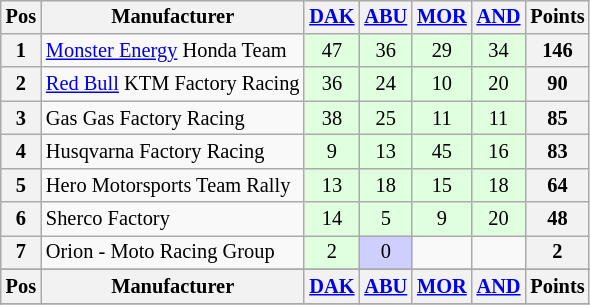<table class="wikitable" style="font-size: 85%; text-align: center; display: inline-table;">
<tr valign="top">
<th valign="middle">Pos</th>
<th valign="middle">Manufacturer</th>
<th><a href='#'>DAK</a><br></th>
<th><a href='#'>ABU</a><br></th>
<th><a href='#'>MOR</a><br></th>
<th><a href='#'>AND</a><br></th>
<th valign="middle">Points</th>
</tr>
<tr>
<th>1</th>
<td align=left><a href='#'>Monster Energy</a> Honda Team</td>
<td style="background:#dfffdf;">47</td>
<td style="background:#dfffdf;">36</td>
<td style="background:#dfffdf;">29</td>
<td style="background:#dfffdf;">34</td>
<th>146</th>
</tr>
<tr>
<th>2</th>
<td align=left><a href='#'>Red Bull</a> KTM Factory Racing</td>
<td style="background:#dfffdf;">36</td>
<td style="background:#dfffdf;">24</td>
<td style="background:#dfffdf;">10</td>
<td style="background:#dfffdf;">20</td>
<th>90</th>
</tr>
<tr>
<th>3</th>
<td align=left>Gas Gas Factory Racing</td>
<td style="background:#dfffdf;">38</td>
<td style="background:#dfffdf;">25</td>
<td style="background:#dfffdf;">11</td>
<td style="background:#dfffdf;">11</td>
<th>85</th>
</tr>
<tr>
<th>4</th>
<td align=left>Husqvarna Factory Racing</td>
<td style="background:#dfffdf;">9</td>
<td style="background:#dfffdf;">13</td>
<td style="background:#dfffdf;">45</td>
<td style="background:#dfffdf;">16</td>
<th>83</th>
</tr>
<tr>
<th>5</th>
<td align=left>Hero Motorsports Team Rally</td>
<td style="background:#dfffdf;">13</td>
<td style="background:#dfffdf;">18</td>
<td style="background:#dfffdf;">15</td>
<td style="background:#dfffdf;">18</td>
<th>64</th>
</tr>
<tr>
<th>6</th>
<td align=left>Sherco Factory</td>
<td style="background:#dfffdf;">14</td>
<td style="background:#dfffdf;">5</td>
<td style="background:#dfffdf;">9</td>
<td style="background:#dfffdf;">20</td>
<th>48</th>
</tr>
<tr>
<th>7</th>
<td align=left>Orion - Moto Racing Group</td>
<td style="background:#dfffdf;">2</td>
<td style="background:#cfcfff;">0</td>
<td></td>
<td></td>
<th>2</th>
</tr>
<tr>
</tr>
<tr valign="top">
<th valign="middle">Pos</th>
<th valign="middle">Manufacturer</th>
<th><a href='#'>DAK</a><br></th>
<th><a href='#'>ABU</a><br></th>
<th><a href='#'>MOR</a><br></th>
<th><a href='#'>AND</a><br></th>
<th valign="middle">Points</th>
</tr>
<tr>
</tr>
</table>
